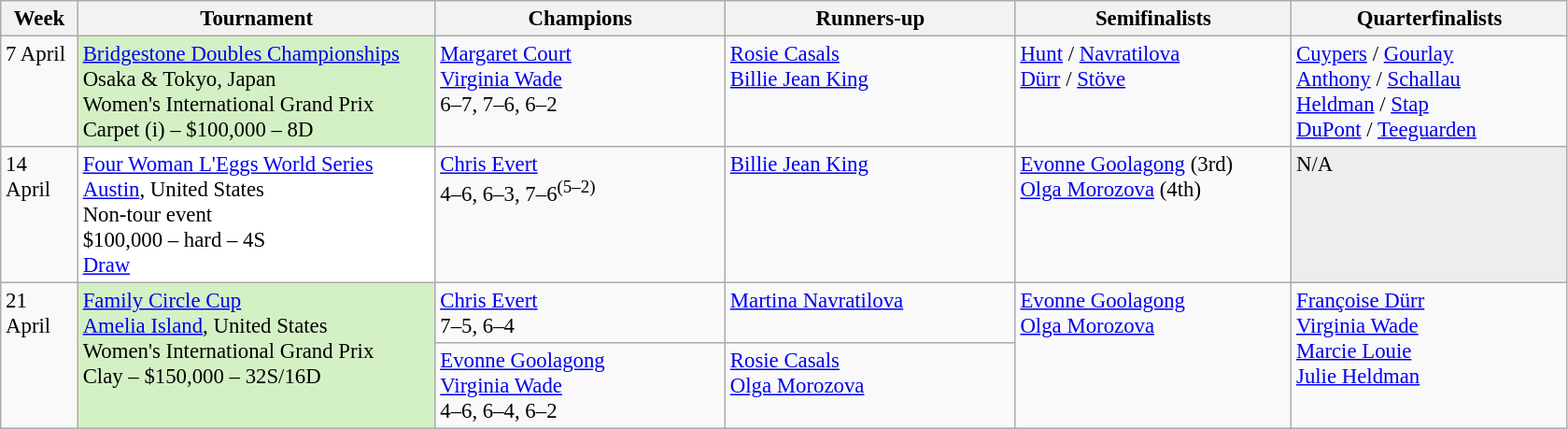<table class=wikitable style=font-size:95%>
<tr>
<th style="width:48px;">Week</th>
<th style="width:248px;">Tournament</th>
<th style="width:200px;">Champions</th>
<th style="width:200px;">Runners-up</th>
<th style="width:190px;">Semifinalists</th>
<th style="width:190px;">Quarterfinalists</th>
</tr>
<tr valign=top>
<td>7 April</td>
<td style="background:#D4F1C5;"><a href='#'>Bridgestone Doubles Championships</a><br> Osaka & Tokyo, Japan<br>Women's International Grand Prix<br>Carpet (i) – $100,000 – 8D</td>
<td> <a href='#'>Margaret Court</a> <br>  <a href='#'>Virginia Wade</a><br>6–7, 7–6, 6–2</td>
<td> <a href='#'>Rosie Casals</a> <br>  <a href='#'>Billie Jean King</a></td>
<td> <a href='#'>Hunt</a> /  <a href='#'>Navratilova</a><br> <a href='#'>Dürr</a> /  <a href='#'>Stöve</a></td>
<td> <a href='#'>Cuypers</a> /  <a href='#'>Gourlay</a><br> <a href='#'>Anthony</a> /  <a href='#'>Schallau</a><br> <a href='#'>Heldman</a> /  <a href='#'>Stap</a> <br> <a href='#'>DuPont</a> /  <a href='#'>Teeguarden</a></td>
</tr>
<tr valign=top>
<td>14 April</td>
<td style="background:#fff;"><a href='#'>Four Woman L'Eggs World Series</a><br> <a href='#'>Austin</a>, United States<br>Non-tour event<br>$100,000 – hard – 4S<br><a href='#'>Draw</a></td>
<td> <a href='#'>Chris Evert</a><br>4–6, 6–3, 7–6<sup>(5–2)</sup></td>
<td> <a href='#'>Billie Jean King</a></td>
<td> <a href='#'>Evonne Goolagong</a> (3rd) <br>  <a href='#'>Olga Morozova</a> (4th)</td>
<td style="background:#ededed;">N/A</td>
</tr>
<tr valign=top>
<td rowspan=4>21 April</td>
<td style="background:#D4F1C5;" rowspan="2"><a href='#'>Family Circle Cup</a><br> <a href='#'>Amelia Island</a>, United States<br>Women's International Grand Prix<br>Clay – $150,000 – 32S/16D</td>
<td> <a href='#'>Chris Evert</a><br>7–5, 6–4</td>
<td> <a href='#'>Martina Navratilova</a></td>
<td rowspan=2> <a href='#'>Evonne Goolagong</a><br> <a href='#'>Olga Morozova</a></td>
<td rowspan=2> <a href='#'>Françoise Dürr</a><br> <a href='#'>Virginia Wade</a><br> <a href='#'>Marcie Louie</a><br> <a href='#'>Julie Heldman</a></td>
</tr>
<tr valign=top>
<td> <a href='#'>Evonne Goolagong</a> <br>  <a href='#'>Virginia Wade</a><br>4–6, 6–4, 6–2</td>
<td> <a href='#'>Rosie Casals</a> <br>  <a href='#'>Olga Morozova</a></td>
</tr>
</table>
